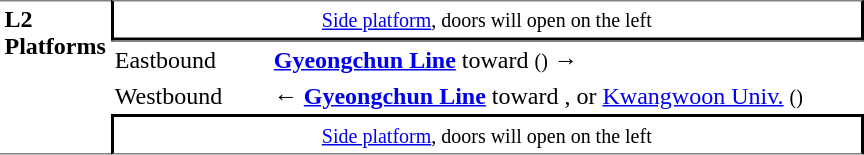<table table border=0 cellspacing=0 cellpadding=3>
<tr>
<td style="border-top:solid 1px gray;border-bottom:solid 1px gray;" width=50 rowspan=10 valign=top><strong>L2<br>Platforms</strong></td>
<td style="border-top:solid 1px gray;border-right:solid 2px black;border-left:solid 2px black;border-bottom:solid 2px black;text-align:center;" colspan=2><small><a href='#'>Side platform</a>, doors will open on the left</small></td>
</tr>
<tr>
<td style="border-bottom:solid 0px gray;border-top:solid 1px gray;" width=100>Eastbound</td>
<td style="border-bottom:solid 0px gray;border-top:solid 1px gray;" width=390> <a href='#'><span><strong>Gyeongchun Line</strong></span></a> toward  <small>()</small> →</td>
</tr>
<tr>
<td>Westbound</td>
<td>← <a href='#'><span><strong>Gyeongchun Line</strong></span></a> toward ,  or <a href='#'>Kwangwoon Univ.</a> <small>()</small></td>
</tr>
<tr>
<td style="border-top:solid 2px black;border-right:solid 2px black;border-left:solid 2px black;border-bottom:solid 1px gray;text-align:center;" colspan=2><small><a href='#'>Side platform</a>, doors will open on the left</small></td>
</tr>
</table>
